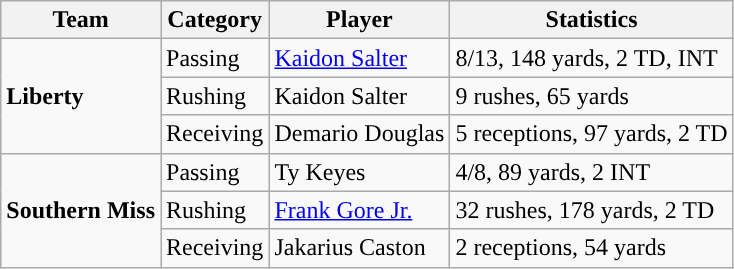<table class="wikitable" style="float: left;">
<tr>
<th>Team</th>
<th>Category</th>
<th>Player</th>
<th>Statistics</th>
</tr>
<tr>
<td rowspan=3><strong>Liberty</strong></td>
<td>Passing</td>
<td><a href='#'>Kaidon Salter</a></td>
<td>8/13, 148 yards, 2 TD, INT</td>
</tr>
<tr>
<td>Rushing</td>
<td>Kaidon Salter</td>
<td>9 rushes, 65 yards</td>
</tr>
<tr>
<td>Receiving</td>
<td>Demario Douglas</td>
<td>5 receptions, 97 yards, 2 TD</td>
</tr>
<tr>
<td rowspan=3><strong>Southern Miss</strong></td>
<td>Passing</td>
<td>Ty Keyes</td>
<td>4/8, 89 yards, 2 INT</td>
</tr>
<tr>
<td>Rushing</td>
<td><a href='#'>Frank Gore Jr.</a></td>
<td>32 rushes, 178 yards, 2 TD</td>
</tr>
<tr>
<td>Receiving</td>
<td>Jakarius Caston</td>
<td>2 receptions, 54 yards</td>
</tr>
</table>
